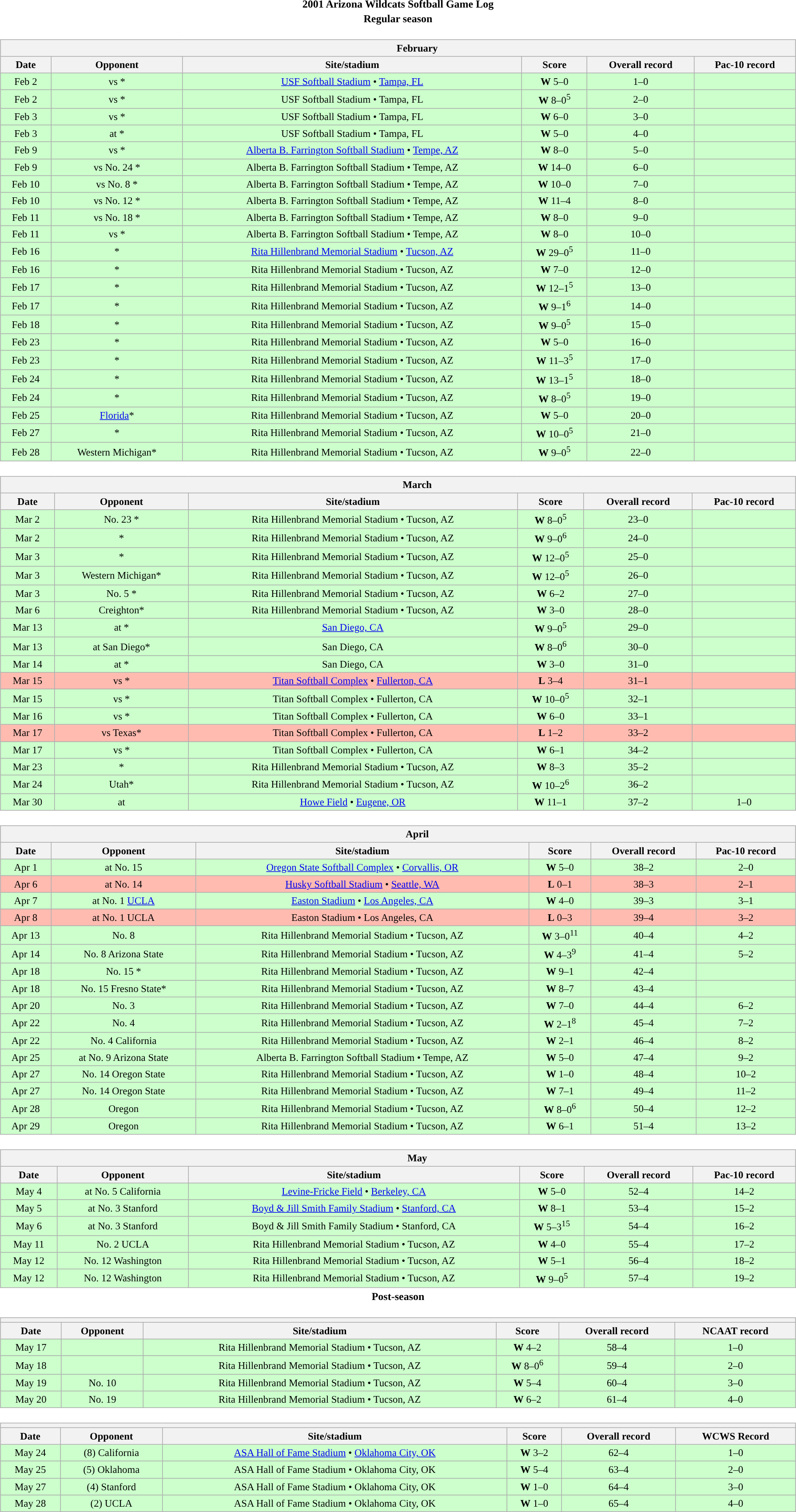<table class="toccolours" width=95% style="margin:1.5em auto; text-align:center;">
<tr>
<th colspan=2>2001 Arizona Wildcats Softball Game Log</th>
</tr>
<tr>
<th colspan=2>Regular season</th>
</tr>
<tr valign="top">
<td><br><table class="wikitable collapsible collapsed" style="margin:auto; font-size:95%; width:100%">
<tr>
<th colspan=10 style="padding-left:4em;">February</th>
</tr>
<tr>
<th>Date</th>
<th>Opponent</th>
<th>Site/stadium</th>
<th>Score</th>
<th>Overall record</th>
<th>Pac-10 record</th>
</tr>
<tr bgcolor=ccffcc>
<td>Feb 2</td>
<td>vs *</td>
<td><a href='#'>USF Softball Stadium</a> • <a href='#'>Tampa, FL</a></td>
<td><strong>W</strong> 5–0</td>
<td>1–0</td>
<td></td>
</tr>
<tr bgcolor=ccffcc>
<td>Feb 2</td>
<td>vs *</td>
<td>USF Softball Stadium • Tampa, FL</td>
<td><strong>W</strong> 8–0<sup>5</sup></td>
<td>2–0</td>
<td></td>
</tr>
<tr bgcolor=ccffcc>
<td>Feb 3</td>
<td>vs *</td>
<td>USF Softball Stadium • Tampa, FL</td>
<td><strong>W</strong> 6–0</td>
<td>3–0</td>
<td></td>
</tr>
<tr bgcolor=ccffcc>
<td>Feb 3</td>
<td>at *</td>
<td>USF Softball Stadium • Tampa, FL</td>
<td><strong>W</strong> 5–0</td>
<td>4–0</td>
<td></td>
</tr>
<tr bgcolor=ccffcc>
<td>Feb 9</td>
<td>vs *</td>
<td><a href='#'>Alberta B. Farrington Softball Stadium</a> • <a href='#'>Tempe, AZ</a></td>
<td><strong>W</strong> 8–0</td>
<td>5–0</td>
<td></td>
</tr>
<tr bgcolor=ccffcc>
<td>Feb 9</td>
<td>vs No. 24 *</td>
<td>Alberta B. Farrington Softball Stadium • Tempe, AZ</td>
<td><strong>W</strong> 14–0</td>
<td>6–0</td>
<td></td>
</tr>
<tr bgcolor=ccffcc>
<td>Feb 10</td>
<td>vs No. 8 *</td>
<td>Alberta B. Farrington Softball Stadium • Tempe, AZ</td>
<td><strong>W</strong> 10–0</td>
<td>7–0</td>
<td></td>
</tr>
<tr bgcolor=ccffcc>
<td>Feb 10</td>
<td>vs No. 12 *</td>
<td>Alberta B. Farrington Softball Stadium • Tempe, AZ</td>
<td><strong>W</strong> 11–4</td>
<td>8–0</td>
<td></td>
</tr>
<tr bgcolor=ccffcc>
<td>Feb 11</td>
<td>vs No. 18 *</td>
<td>Alberta B. Farrington Softball Stadium • Tempe, AZ</td>
<td><strong>W</strong> 8–0</td>
<td>9–0</td>
<td></td>
</tr>
<tr bgcolor=ccffcc>
<td>Feb 11</td>
<td>vs *</td>
<td>Alberta B. Farrington Softball Stadium • Tempe, AZ</td>
<td><strong>W</strong> 8–0</td>
<td>10–0</td>
<td></td>
</tr>
<tr bgcolor=ccffcc>
<td>Feb 16</td>
<td>*</td>
<td><a href='#'>Rita Hillenbrand Memorial Stadium</a> • <a href='#'>Tucson, AZ</a></td>
<td><strong>W</strong> 29–0<sup>5</sup></td>
<td>11–0</td>
<td></td>
</tr>
<tr bgcolor=ccffcc>
<td>Feb 16</td>
<td>*</td>
<td>Rita Hillenbrand Memorial Stadium • Tucson, AZ</td>
<td><strong>W</strong> 7–0</td>
<td>12–0</td>
<td></td>
</tr>
<tr bgcolor=ccffcc>
<td>Feb 17</td>
<td>*</td>
<td>Rita Hillenbrand Memorial Stadium • Tucson, AZ</td>
<td><strong>W</strong> 12–1<sup>5</sup></td>
<td>13–0</td>
<td></td>
</tr>
<tr bgcolor=ccffcc>
<td>Feb 17</td>
<td>*</td>
<td>Rita Hillenbrand Memorial Stadium • Tucson, AZ</td>
<td><strong>W</strong> 9–1<sup>6</sup></td>
<td>14–0</td>
<td></td>
</tr>
<tr bgcolor=ccffcc>
<td>Feb 18</td>
<td>*</td>
<td>Rita Hillenbrand Memorial Stadium • Tucson, AZ</td>
<td><strong>W</strong> 9–0<sup>5</sup></td>
<td>15–0</td>
<td></td>
</tr>
<tr bgcolor=ccffcc>
<td>Feb 23</td>
<td>*</td>
<td>Rita Hillenbrand Memorial Stadium • Tucson, AZ</td>
<td><strong>W</strong> 5–0</td>
<td>16–0</td>
<td></td>
</tr>
<tr bgcolor=ccffcc>
<td>Feb 23</td>
<td>*</td>
<td>Rita Hillenbrand Memorial Stadium • Tucson, AZ</td>
<td><strong>W</strong> 11–3<sup>5</sup></td>
<td>17–0</td>
<td></td>
</tr>
<tr bgcolor=ccffcc>
<td>Feb 24</td>
<td>*</td>
<td>Rita Hillenbrand Memorial Stadium • Tucson, AZ</td>
<td><strong>W</strong> 13–1<sup>5</sup></td>
<td>18–0</td>
<td></td>
</tr>
<tr bgcolor=ccffcc>
<td>Feb 24</td>
<td>*</td>
<td>Rita Hillenbrand Memorial Stadium • Tucson, AZ</td>
<td><strong>W</strong> 8–0<sup>5</sup></td>
<td>19–0</td>
<td></td>
</tr>
<tr bgcolor=ccffcc>
<td>Feb 25</td>
<td><a href='#'>Florida</a>*</td>
<td>Rita Hillenbrand Memorial Stadium • Tucson, AZ</td>
<td><strong>W</strong> 5–0</td>
<td>20–0</td>
<td></td>
</tr>
<tr bgcolor=ccffcc>
<td>Feb 27</td>
<td>*</td>
<td>Rita Hillenbrand Memorial Stadium • Tucson, AZ</td>
<td><strong>W</strong> 10–0<sup>5</sup></td>
<td>21–0</td>
<td></td>
</tr>
<tr bgcolor=ccffcc>
<td>Feb 28</td>
<td>Western Michigan*</td>
<td>Rita Hillenbrand Memorial Stadium • Tucson, AZ</td>
<td><strong>W</strong> 9–0<sup>5</sup></td>
<td>22–0</td>
<td></td>
</tr>
</table>
</td>
</tr>
<tr>
<td><br><table class="wikitable collapsible collapsed" style="margin:auto; font-size:95%; width:100%">
<tr>
<th colspan=10 style="padding-left:4em;">March</th>
</tr>
<tr>
<th>Date</th>
<th>Opponent</th>
<th>Site/stadium</th>
<th>Score</th>
<th>Overall record</th>
<th>Pac-10 record</th>
</tr>
<tr bgcolor=ccffcc>
<td>Mar 2</td>
<td>No. 23 *</td>
<td>Rita Hillenbrand Memorial Stadium • Tucson, AZ</td>
<td><strong>W</strong> 8–0<sup>5</sup></td>
<td>23–0</td>
<td></td>
</tr>
<tr bgcolor=ccffcc>
<td>Mar 2</td>
<td>*</td>
<td>Rita Hillenbrand Memorial Stadium • Tucson, AZ</td>
<td><strong>W</strong> 9–0<sup>6</sup></td>
<td>24–0</td>
<td></td>
</tr>
<tr bgcolor=ccffcc>
<td>Mar 3</td>
<td>*</td>
<td>Rita Hillenbrand Memorial Stadium • Tucson, AZ</td>
<td><strong>W</strong> 12–0<sup>5</sup></td>
<td>25–0</td>
<td></td>
</tr>
<tr bgcolor=ccffcc>
<td>Mar 3</td>
<td>Western Michigan*</td>
<td>Rita Hillenbrand Memorial Stadium • Tucson, AZ</td>
<td><strong>W</strong> 12–0<sup>5</sup></td>
<td>26–0</td>
<td></td>
</tr>
<tr bgcolor=ccffcc>
<td>Mar 3</td>
<td>No. 5 *</td>
<td>Rita Hillenbrand Memorial Stadium • Tucson, AZ</td>
<td><strong>W</strong> 6–2</td>
<td>27–0</td>
<td></td>
</tr>
<tr bgcolor=ccffcc>
<td>Mar 6</td>
<td>Creighton*</td>
<td>Rita Hillenbrand Memorial Stadium • Tucson, AZ</td>
<td><strong>W</strong> 3–0</td>
<td>28–0</td>
<td></td>
</tr>
<tr bgcolor=ccffcc>
<td>Mar 13</td>
<td>at *</td>
<td><a href='#'>San Diego, CA</a></td>
<td><strong>W</strong> 9–0<sup>5</sup></td>
<td>29–0</td>
<td></td>
</tr>
<tr bgcolor=ccffcc>
<td>Mar 13</td>
<td>at San Diego*</td>
<td>San Diego, CA</td>
<td><strong>W</strong> 8–0<sup>6</sup></td>
<td>30–0</td>
<td></td>
</tr>
<tr bgcolor=ccffcc>
<td>Mar 14</td>
<td>at *</td>
<td>San Diego, CA</td>
<td><strong>W</strong> 3–0</td>
<td>31–0</td>
<td></td>
</tr>
<tr bgcolor=ffbbb>
<td>Mar 15</td>
<td>vs *</td>
<td><a href='#'>Titan Softball Complex</a> • <a href='#'>Fullerton, CA</a></td>
<td><strong>L</strong> 3–4</td>
<td>31–1</td>
<td></td>
</tr>
<tr bgcolor=ccffcc>
<td>Mar 15</td>
<td>vs *</td>
<td>Titan Softball Complex • Fullerton, CA</td>
<td><strong>W</strong> 10–0<sup>5</sup></td>
<td>32–1</td>
<td></td>
</tr>
<tr bgcolor=ccffcc>
<td>Mar 16</td>
<td>vs *</td>
<td>Titan Softball Complex • Fullerton, CA</td>
<td><strong>W</strong> 6–0</td>
<td>33–1</td>
<td></td>
</tr>
<tr bgcolor=ffbbb>
<td>Mar 17</td>
<td>vs Texas*</td>
<td>Titan Softball Complex • Fullerton, CA</td>
<td><strong>L</strong> 1–2</td>
<td>33–2</td>
<td></td>
</tr>
<tr bgcolor=ccffcc>
<td>Mar 17</td>
<td>vs *</td>
<td>Titan Softball Complex • Fullerton, CA</td>
<td><strong>W</strong> 6–1</td>
<td>34–2</td>
<td></td>
</tr>
<tr bgcolor=ccffcc>
<td>Mar 23</td>
<td>*</td>
<td>Rita Hillenbrand Memorial Stadium • Tucson, AZ</td>
<td><strong>W</strong> 8–3</td>
<td>35–2</td>
<td></td>
</tr>
<tr bgcolor=ccffcc>
<td>Mar 24</td>
<td>Utah*</td>
<td>Rita Hillenbrand Memorial Stadium • Tucson, AZ</td>
<td><strong>W</strong> 10–2<sup>6</sup></td>
<td>36–2</td>
<td></td>
</tr>
<tr bgcolor=ccffcc>
<td>Mar 30</td>
<td>at </td>
<td><a href='#'>Howe Field</a> • <a href='#'>Eugene, OR</a></td>
<td><strong>W</strong> 11–1</td>
<td>37–2</td>
<td>1–0</td>
</tr>
</table>
</td>
</tr>
<tr>
<td><br><table class="wikitable collapsible collapsed" style="margin:auto; font-size:95%; width:100%">
<tr>
<th colspan=10 style="padding-left:4em;">April</th>
</tr>
<tr>
<th>Date</th>
<th>Opponent</th>
<th>Site/stadium</th>
<th>Score</th>
<th>Overall record</th>
<th>Pac-10 record</th>
</tr>
<tr bgcolor=ccffcc>
<td>Apr 1</td>
<td>at No. 15 </td>
<td><a href='#'>Oregon State Softball Complex</a> • <a href='#'>Corvallis, OR</a></td>
<td><strong>W</strong> 5–0</td>
<td>38–2</td>
<td>2–0</td>
</tr>
<tr bgcolor=ffbbb>
<td>Apr 6</td>
<td>at No. 14 </td>
<td><a href='#'>Husky Softball Stadium</a> • <a href='#'>Seattle, WA</a></td>
<td><strong>L</strong> 0–1</td>
<td>38–3</td>
<td>2–1</td>
</tr>
<tr bgcolor=ccffcc>
<td>Apr 7</td>
<td>at No. 1 <a href='#'>UCLA</a></td>
<td><a href='#'>Easton Stadium</a> • <a href='#'>Los Angeles, CA</a></td>
<td><strong>W</strong> 4–0</td>
<td>39–3</td>
<td>3–1</td>
</tr>
<tr bgcolor=ffbbb>
<td>Apr 8</td>
<td>at No. 1 UCLA</td>
<td>Easton Stadium • Los Angeles, CA</td>
<td><strong>L</strong> 0–3</td>
<td>39–4</td>
<td>3–2</td>
</tr>
<tr bgcolor=ccffcc>
<td>Apr 13</td>
<td>No. 8 </td>
<td>Rita Hillenbrand Memorial Stadium • Tucson, AZ</td>
<td><strong>W</strong> 3–0<sup>11</sup></td>
<td>40–4</td>
<td>4–2</td>
</tr>
<tr bgcolor=ccffcc>
<td>Apr 14</td>
<td>No. 8 Arizona State</td>
<td>Rita Hillenbrand Memorial Stadium • Tucson, AZ</td>
<td><strong>W</strong> 4–3<sup>9</sup></td>
<td>41–4</td>
<td>5–2</td>
</tr>
<tr bgcolor=ccffcc>
<td>Apr 18</td>
<td>No. 15 *</td>
<td>Rita Hillenbrand Memorial Stadium • Tucson, AZ</td>
<td><strong>W</strong> 9–1</td>
<td>42–4</td>
<td></td>
</tr>
<tr bgcolor=ccffcc>
<td>Apr 18</td>
<td>No. 15 Fresno State*</td>
<td>Rita Hillenbrand Memorial Stadium • Tucson, AZ</td>
<td><strong>W</strong> 8–7</td>
<td>43–4</td>
<td></td>
</tr>
<tr bgcolor=ccffcc>
<td>Apr 20</td>
<td>No. 3 </td>
<td>Rita Hillenbrand Memorial Stadium • Tucson, AZ</td>
<td><strong>W</strong> 7–0</td>
<td>44–4</td>
<td>6–2</td>
</tr>
<tr bgcolor=ccffcc>
<td>Apr 22</td>
<td>No. 4 </td>
<td>Rita Hillenbrand Memorial Stadium • Tucson, AZ</td>
<td><strong>W</strong> 2–1<sup>8</sup></td>
<td>45–4</td>
<td>7–2</td>
</tr>
<tr bgcolor=ccffcc>
<td>Apr 22</td>
<td>No. 4 California</td>
<td>Rita Hillenbrand Memorial Stadium • Tucson, AZ</td>
<td><strong>W</strong> 2–1</td>
<td>46–4</td>
<td>8–2</td>
</tr>
<tr bgcolor=ccffcc>
<td>Apr 25</td>
<td>at No. 9 Arizona State</td>
<td>Alberta B. Farrington Softball Stadium • Tempe, AZ</td>
<td><strong>W</strong> 5–0</td>
<td>47–4</td>
<td>9–2</td>
</tr>
<tr bgcolor=ccffcc>
<td>Apr 27</td>
<td>No. 14 Oregon State</td>
<td>Rita Hillenbrand Memorial Stadium • Tucson, AZ</td>
<td><strong>W</strong> 1–0</td>
<td>48–4</td>
<td>10–2</td>
</tr>
<tr bgcolor=ccffcc>
<td>Apr 27</td>
<td>No. 14 Oregon State</td>
<td>Rita Hillenbrand Memorial Stadium • Tucson, AZ</td>
<td><strong>W</strong> 7–1</td>
<td>49–4</td>
<td>11–2</td>
</tr>
<tr bgcolor=ccffcc>
<td>Apr 28</td>
<td>Oregon</td>
<td>Rita Hillenbrand Memorial Stadium • Tucson, AZ</td>
<td><strong>W</strong> 8–0<sup>6</sup></td>
<td>50–4</td>
<td>12–2</td>
</tr>
<tr bgcolor=ccffcc>
<td>Apr 29</td>
<td>Oregon</td>
<td>Rita Hillenbrand Memorial Stadium • Tucson, AZ</td>
<td><strong>W</strong> 6–1</td>
<td>51–4</td>
<td>13–2</td>
</tr>
</table>
</td>
</tr>
<tr>
<td><br><table class="wikitable collapsible collapsed" style="margin:auto; font-size:95%; width:100%">
<tr>
<th colspan=10 style="padding-left:4em;">May</th>
</tr>
<tr>
<th>Date</th>
<th>Opponent</th>
<th>Site/stadium</th>
<th>Score</th>
<th>Overall record</th>
<th>Pac-10 record</th>
</tr>
<tr bgcolor=ccffcc>
<td>May 4</td>
<td>at No. 5 California</td>
<td><a href='#'>Levine-Fricke Field</a> • <a href='#'>Berkeley, CA</a></td>
<td><strong>W</strong> 5–0</td>
<td>52–4</td>
<td>14–2</td>
</tr>
<tr bgcolor=ccffcc>
<td>May 5</td>
<td>at No. 3 Stanford</td>
<td><a href='#'>Boyd & Jill Smith Family Stadium</a> • <a href='#'>Stanford, CA</a></td>
<td><strong>W</strong> 8–1</td>
<td>53–4</td>
<td>15–2</td>
</tr>
<tr bgcolor=ccffcc>
<td>May 6</td>
<td>at No. 3 Stanford</td>
<td>Boyd & Jill Smith Family Stadium • Stanford, CA</td>
<td><strong>W</strong> 5–3<sup>15</sup></td>
<td>54–4</td>
<td>16–2</td>
</tr>
<tr bgcolor=ccffcc>
<td>May 11</td>
<td>No. 2 UCLA</td>
<td>Rita Hillenbrand Memorial Stadium • Tucson, AZ</td>
<td><strong>W</strong> 4–0</td>
<td>55–4</td>
<td>17–2</td>
</tr>
<tr bgcolor=ccffcc>
<td>May 12</td>
<td>No. 12 Washington</td>
<td>Rita Hillenbrand Memorial Stadium • Tucson, AZ</td>
<td><strong>W</strong> 5–1</td>
<td>56–4</td>
<td>18–2</td>
</tr>
<tr bgcolor=ccffcc>
<td>May 12</td>
<td>No. 12 Washington</td>
<td>Rita Hillenbrand Memorial Stadium • Tucson, AZ</td>
<td><strong>W</strong> 9–0<sup>5</sup></td>
<td>57–4</td>
<td>19–2</td>
</tr>
</table>
</td>
</tr>
<tr>
<th colspan=2>Post-season</th>
</tr>
<tr>
<td><br><table class="wikitable collapsible collapsed" style="margin:auto; font-size:95%; width:100%">
<tr>
<th colspan=10 style="padding-left:4em;"><a href='#'></a></th>
</tr>
<tr>
<th>Date</th>
<th>Opponent</th>
<th>Site/stadium</th>
<th>Score</th>
<th>Overall record</th>
<th>NCAAT record</th>
</tr>
<tr bgcolor=ccffcc>
<td>May 17</td>
<td></td>
<td>Rita Hillenbrand Memorial Stadium • Tucson, AZ</td>
<td><strong>W</strong> 4–2</td>
<td>58–4</td>
<td>1–0</td>
</tr>
<tr bgcolor=ccffcc>
<td>May 18</td>
<td></td>
<td>Rita Hillenbrand Memorial Stadium • Tucson, AZ</td>
<td><strong>W</strong> 8–0<sup>6</sup></td>
<td>59–4</td>
<td>2–0</td>
</tr>
<tr bgcolor=ccffcc>
<td>May 19</td>
<td>No. 10 </td>
<td>Rita Hillenbrand Memorial Stadium • Tucson, AZ</td>
<td><strong>W</strong> 5–4</td>
<td>60–4</td>
<td>3–0</td>
</tr>
<tr bgcolor=ccffcc>
<td>May 20</td>
<td>No. 19 </td>
<td>Rita Hillenbrand Memorial Stadium • Tucson, AZ</td>
<td><strong>W</strong> 6–2</td>
<td>61–4</td>
<td>4–0</td>
</tr>
</table>
</td>
</tr>
<tr>
<td><br><table class="wikitable collapsible collapsed" style="margin:auto; font-size:95%; width:100%">
<tr>
<th colspan=10 style="padding-left:4em;"><a href='#'></a></th>
</tr>
<tr>
<th>Date</th>
<th>Opponent</th>
<th>Site/stadium</th>
<th>Score</th>
<th>Overall record</th>
<th>WCWS Record</th>
</tr>
<tr bgcolor=ccffcc>
<td>May 24</td>
<td>(8) California</td>
<td><a href='#'>ASA Hall of Fame Stadium</a> • <a href='#'>Oklahoma City, OK</a></td>
<td><strong>W</strong> 3–2</td>
<td>62–4</td>
<td>1–0</td>
</tr>
<tr bgcolor=ccffcc>
<td>May 25</td>
<td>(5) Oklahoma</td>
<td>ASA Hall of Fame Stadium • Oklahoma City, OK</td>
<td><strong>W</strong> 5–4</td>
<td>63–4</td>
<td>2–0</td>
</tr>
<tr bgcolor=ccffcc>
<td>May 27</td>
<td>(4) Stanford</td>
<td>ASA Hall of Fame Stadium • Oklahoma City, OK</td>
<td><strong>W</strong> 1–0</td>
<td>64–4</td>
<td>3–0</td>
</tr>
<tr bgcolor=ccffcc>
<td>May 28</td>
<td>(2) UCLA</td>
<td>ASA Hall of Fame Stadium • Oklahoma City, OK</td>
<td><strong>W</strong> 1–0</td>
<td>65–4</td>
<td>4–0</td>
</tr>
</table>
</td>
</tr>
</table>
